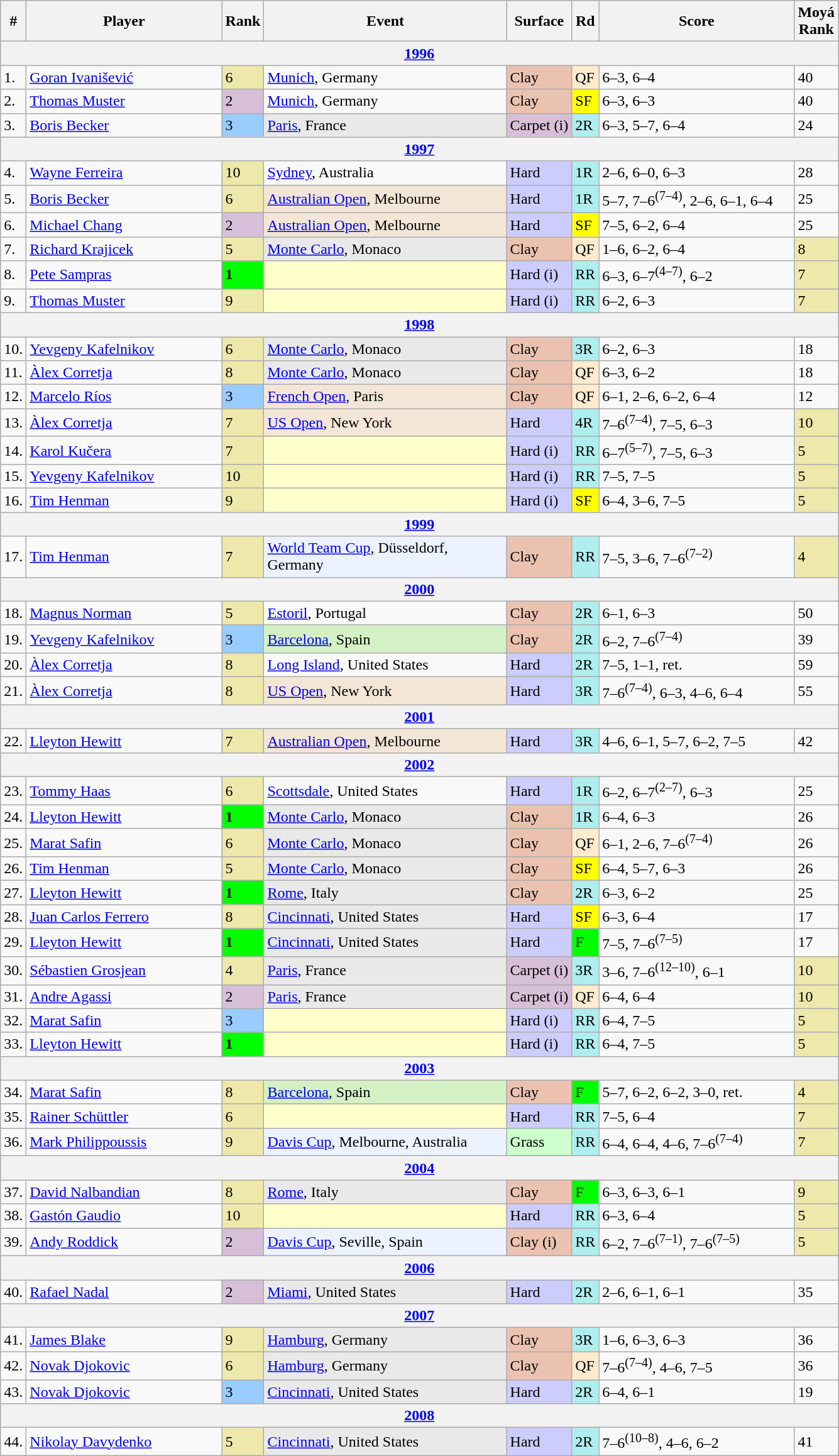<table class="wikitable sortable">
<tr>
<th>#</th>
<th width=200>Player</th>
<th>Rank</th>
<th width=250>Event</th>
<th>Surface</th>
<th>Rd</th>
<th width=200>Score</th>
<th>Moyá<br>Rank</th>
</tr>
<tr>
<th colspan=8><a href='#'>1996</a></th>
</tr>
<tr>
<td>1.</td>
<td> <a href='#'>Goran Ivanišević</a></td>
<td bgcolor=EEE8AA>6</td>
<td><a href='#'>Munich</a>, Germany</td>
<td bgcolor=#ebc2af>Clay</td>
<td bgcolor=ffebcd>QF</td>
<td>6–3, 6–4</td>
<td>40</td>
</tr>
<tr>
<td>2.</td>
<td> <a href='#'>Thomas Muster</a></td>
<td bgcolor=thistle>2</td>
<td><a href='#'>Munich</a>, Germany</td>
<td bgcolor=#ebc2af>Clay</td>
<td bgcolor=yellow>SF</td>
<td>6–3, 6–3</td>
<td>40</td>
</tr>
<tr>
<td>3.</td>
<td> <a href='#'>Boris Becker</a></td>
<td bgcolor=99ccff>3</td>
<td bgcolor=e9e9e9><a href='#'>Paris</a>, France</td>
<td bgcolor=thistle>Carpet (i)</td>
<td bgcolor=afeeee>2R</td>
<td>6–3, 5–7, 6–4</td>
<td>24</td>
</tr>
<tr>
<th colspan=8><a href='#'>1997</a></th>
</tr>
<tr>
<td>4.</td>
<td> <a href='#'>Wayne Ferreira</a></td>
<td bgcolor=EEE8AA>10</td>
<td><a href='#'>Sydney</a>, Australia</td>
<td bgcolor=CCCCFF>Hard</td>
<td bgcolor=afeeee>1R</td>
<td>2–6, 6–0, 6–3</td>
<td>28</td>
</tr>
<tr>
<td>5.</td>
<td> <a href='#'>Boris Becker</a></td>
<td bgcolor=EEE8AA>6</td>
<td bgcolor=f3e6d7><a href='#'>Australian Open</a>, Melbourne</td>
<td bgcolor=CCCCFF>Hard</td>
<td bgcolor=afeeee>1R</td>
<td>5–7, 7–6<sup>(7–4)</sup>, 2–6, 6–1, 6–4</td>
<td>25</td>
</tr>
<tr>
<td>6.</td>
<td> <a href='#'>Michael Chang</a></td>
<td bgcolor=thistle>2</td>
<td bgcolor=f3e6d7><a href='#'>Australian Open</a>, Melbourne</td>
<td bgcolor=CCCCFF>Hard</td>
<td bgcolor=yellow>SF</td>
<td>7–5, 6–2, 6–4</td>
<td>25</td>
</tr>
<tr>
<td>7.</td>
<td> <a href='#'>Richard Krajicek</a></td>
<td bgcolor=EEE8AA>5</td>
<td bgcolor=e9e9e9><a href='#'>Monte Carlo</a>, Monaco</td>
<td bgcolor=#ebc2af>Clay</td>
<td bgcolor=ffebcd>QF</td>
<td>1–6, 6–2, 6–4</td>
<td bgcolor=EEE8AA>8</td>
</tr>
<tr>
<td>8.</td>
<td> <a href='#'>Pete Sampras</a></td>
<td bgcolor=lime><strong>1</strong></td>
<td bgcolor=ffffcc></td>
<td bgcolor=CCCCFF>Hard (i)</td>
<td bgcolor=afeeee>RR</td>
<td>6–3, 6–7<sup>(4–7)</sup>, 6–2</td>
<td bgcolor=EEE8AA>7</td>
</tr>
<tr>
<td>9.</td>
<td> <a href='#'>Thomas Muster</a></td>
<td bgcolor=EEE8AA>9</td>
<td bgcolor=ffffcc></td>
<td bgcolor=CCCCFF>Hard (i)</td>
<td bgcolor=afeeee>RR</td>
<td>6–2, 6–3</td>
<td bgcolor=EEE8AA>7</td>
</tr>
<tr>
<th colspan=8><a href='#'>1998</a></th>
</tr>
<tr>
<td>10.</td>
<td> <a href='#'>Yevgeny Kafelnikov</a></td>
<td bgcolor=EEE8AA>6</td>
<td bgcolor=e9e9e9><a href='#'>Monte Carlo</a>, Monaco</td>
<td bgcolor=#ebc2af>Clay</td>
<td bgcolor=afeeee>3R</td>
<td>6–2, 6–3</td>
<td>18</td>
</tr>
<tr>
<td>11.</td>
<td> <a href='#'>Àlex Corretja</a></td>
<td bgcolor=EEE8AA>8</td>
<td bgcolor=e9e9e9><a href='#'>Monte Carlo</a>, Monaco</td>
<td bgcolor=#ebc2af>Clay</td>
<td bgcolor=ffebcd>QF</td>
<td>6–3, 6–2</td>
<td>18</td>
</tr>
<tr>
<td>12.</td>
<td> <a href='#'>Marcelo Ríos</a></td>
<td bgcolor=99ccff>3</td>
<td bgcolor=f3e6d7><a href='#'>French Open</a>, Paris</td>
<td bgcolor=#ebc2af>Clay</td>
<td bgcolor=ffebcd>QF</td>
<td>6–1, 2–6, 6–2, 6–4</td>
<td>12</td>
</tr>
<tr>
<td>13.</td>
<td> <a href='#'>Àlex Corretja</a></td>
<td bgcolor=EEE8AA>7</td>
<td bgcolor=f3e6d7><a href='#'>US Open</a>, New York</td>
<td bgcolor=CCCCFF>Hard</td>
<td bgcolor=afeeee>4R</td>
<td>7–6<sup>(7–4)</sup>, 7–5, 6–3</td>
<td bgcolor=EEE8AA>10</td>
</tr>
<tr>
<td>14.</td>
<td> <a href='#'>Karol Kučera</a></td>
<td bgcolor=EEE8AA>7</td>
<td bgcolor=ffffcc></td>
<td bgcolor=CCCCFF>Hard (i)</td>
<td bgcolor=afeeee>RR</td>
<td>6–7<sup>(5–7)</sup>, 7–5, 6–3</td>
<td bgcolor=EEE8AA>5</td>
</tr>
<tr>
<td>15.</td>
<td> <a href='#'>Yevgeny Kafelnikov</a></td>
<td bgcolor=EEE8AA>10</td>
<td bgcolor=ffffcc></td>
<td bgcolor=CCCCFF>Hard (i)</td>
<td bgcolor=afeeee>RR</td>
<td>7–5, 7–5</td>
<td bgcolor=EEE8AA>5</td>
</tr>
<tr>
<td>16.</td>
<td> <a href='#'>Tim Henman</a></td>
<td bgcolor=EEE8AA>9</td>
<td bgcolor=ffffcc></td>
<td bgcolor=CCCCFF>Hard (i)</td>
<td bgcolor=yellow>SF</td>
<td>6–4, 3–6, 7–5</td>
<td bgcolor=EEE8AA>5</td>
</tr>
<tr>
<th colspan=8><a href='#'>1999</a></th>
</tr>
<tr>
<td>17.</td>
<td> <a href='#'>Tim Henman</a></td>
<td bgcolor=EEE8AA>7</td>
<td bgcolor=ECF2FF><a href='#'>World Team Cup</a>, Düsseldorf, Germany</td>
<td bgcolor=#ebc2af>Clay</td>
<td bgcolor=afeeee>RR</td>
<td>7–5, 3–6, 7–6<sup>(7–2)</sup></td>
<td bgcolor=EEE8AA>4</td>
</tr>
<tr>
<th colspan=8><a href='#'>2000</a></th>
</tr>
<tr>
<td>18.</td>
<td> <a href='#'>Magnus Norman</a></td>
<td bgcolor=EEE8AA>5</td>
<td><a href='#'>Estoril</a>, Portugal</td>
<td bgcolor=#ebc2af>Clay</td>
<td bgcolor=afeeee>2R</td>
<td>6–1, 6–3</td>
<td>50</td>
</tr>
<tr>
<td>19.</td>
<td> <a href='#'>Yevgeny Kafelnikov</a></td>
<td bgcolor=99ccff>3</td>
<td bgcolor=d4f1c5><a href='#'>Barcelona</a>, Spain</td>
<td bgcolor=#ebc2af>Clay</td>
<td bgcolor=afeeee>2R</td>
<td>6–2, 7–6<sup>(7–4)</sup></td>
<td>39</td>
</tr>
<tr>
<td>20.</td>
<td> <a href='#'>Àlex Corretja</a></td>
<td bgcolor=EEE8AA>8</td>
<td><a href='#'>Long Island</a>, United States</td>
<td bgcolor=CCCCFF>Hard</td>
<td bgcolor=afeeee>2R</td>
<td>7–5, 1–1, ret.</td>
<td>59</td>
</tr>
<tr>
<td>21.</td>
<td> <a href='#'>Àlex Corretja</a></td>
<td bgcolor=EEE8AA>8</td>
<td bgcolor=f3e6d7><a href='#'>US Open</a>, New York</td>
<td bgcolor=CCCCFF>Hard</td>
<td bgcolor=afeeee>3R</td>
<td>7–6<sup>(7–4)</sup>, 6–3, 4–6, 6–4</td>
<td>55</td>
</tr>
<tr>
<th colspan=8><a href='#'>2001</a></th>
</tr>
<tr>
<td>22.</td>
<td> <a href='#'>Lleyton Hewitt</a></td>
<td bgcolor=EEE8AA>7</td>
<td bgcolor=f3e6d7><a href='#'>Australian Open</a>, Melbourne</td>
<td bgcolor=CCCCFF>Hard</td>
<td bgcolor=afeeee>3R</td>
<td>4–6, 6–1, 5–7, 6–2, 7–5</td>
<td>42</td>
</tr>
<tr>
<th colspan=8><a href='#'>2002</a></th>
</tr>
<tr>
<td>23.</td>
<td> <a href='#'>Tommy Haas</a></td>
<td bgcolor=EEE8AA>6</td>
<td><a href='#'>Scottsdale</a>, United States</td>
<td bgcolor=CCCCFF>Hard</td>
<td bgcolor=afeeee>1R</td>
<td>6–2, 6–7<sup>(2–7)</sup>, 6–3</td>
<td>25</td>
</tr>
<tr>
<td>24.</td>
<td> <a href='#'>Lleyton Hewitt</a></td>
<td bgcolor=lime><strong>1</strong></td>
<td bgcolor=e9e9e9><a href='#'>Monte Carlo</a>, Monaco</td>
<td bgcolor=#ebc2af>Clay</td>
<td bgcolor=afeeee>1R</td>
<td>6–4, 6–3</td>
<td>26</td>
</tr>
<tr>
<td>25.</td>
<td> <a href='#'>Marat Safin</a></td>
<td bgcolor=EEE8AA>6</td>
<td bgcolor=e9e9e9><a href='#'>Monte Carlo</a>, Monaco</td>
<td bgcolor=#ebc2af>Clay</td>
<td bgcolor=ffebcd>QF</td>
<td>6–1, 2–6, 7–6<sup>(7–4)</sup></td>
<td>26</td>
</tr>
<tr>
<td>26.</td>
<td> <a href='#'>Tim Henman</a></td>
<td bgcolor=EEE8AA>5</td>
<td bgcolor=e9e9e9><a href='#'>Monte Carlo</a>, Monaco</td>
<td bgcolor=#ebc2af>Clay</td>
<td bgcolor=yellow>SF</td>
<td>6–4, 5–7, 6–3</td>
<td>26</td>
</tr>
<tr>
<td>27.</td>
<td> <a href='#'>Lleyton Hewitt</a></td>
<td bgcolor=lime><strong>1</strong></td>
<td bgcolor=e9e9e9><a href='#'>Rome</a>, Italy</td>
<td bgcolor=#ebc2af>Clay</td>
<td bgcolor=afeeee>2R</td>
<td>6–3, 6–2</td>
<td>25</td>
</tr>
<tr>
<td>28.</td>
<td> <a href='#'>Juan Carlos Ferrero</a></td>
<td bgcolor=EEE8AA>8</td>
<td bgcolor=e9e9e9><a href='#'>Cincinnati</a>, United States</td>
<td bgcolor=CCCCFF>Hard</td>
<td bgcolor=yellow>SF</td>
<td>6–3, 6–4</td>
<td>17</td>
</tr>
<tr>
<td>29.</td>
<td> <a href='#'>Lleyton Hewitt</a></td>
<td bgcolor=lime><strong>1</strong></td>
<td bgcolor=e9e9e9><a href='#'>Cincinnati</a>, United States</td>
<td bgcolor=CCCCFF>Hard</td>
<td bgcolor=lime>F</td>
<td>7–5, 7–6<sup>(7–5)</sup></td>
<td>17</td>
</tr>
<tr>
<td>30.</td>
<td> <a href='#'>Sébastien Grosjean</a></td>
<td bgcolor=EEE8AA>4</td>
<td bgcolor=e9e9e9><a href='#'>Paris</a>, France</td>
<td bgcolor=thistle>Carpet (i)</td>
<td bgcolor=afeeee>3R</td>
<td>3–6, 7–6<sup>(12–10)</sup>, 6–1</td>
<td bgcolor=EEE8AA>10</td>
</tr>
<tr>
<td>31.</td>
<td> <a href='#'>Andre Agassi</a></td>
<td bgcolor=thistle>2</td>
<td bgcolor=e9e9e9><a href='#'>Paris</a>, France</td>
<td bgcolor=thistle>Carpet (i)</td>
<td bgcolor=ffebcd>QF</td>
<td>6–4, 6–4</td>
<td bgcolor=EEE8AA>10</td>
</tr>
<tr>
<td>32.</td>
<td> <a href='#'>Marat Safin</a></td>
<td bgcolor=99ccff>3</td>
<td bgcolor=ffffcc></td>
<td bgcolor=CCCCFF>Hard (i)</td>
<td bgcolor=afeeee>RR</td>
<td>6–4, 7–5</td>
<td bgcolor=EEE8AA>5</td>
</tr>
<tr>
<td>33.</td>
<td> <a href='#'>Lleyton Hewitt</a></td>
<td bgcolor=lime><strong>1</strong></td>
<td bgcolor=ffffcc></td>
<td bgcolor=CCCCFF>Hard (i)</td>
<td bgcolor=afeeee>RR</td>
<td>6–4, 7–5</td>
<td bgcolor=EEE8AA>5</td>
</tr>
<tr>
<th colspan=8><a href='#'>2003</a></th>
</tr>
<tr>
<td>34.</td>
<td> <a href='#'>Marat Safin</a></td>
<td bgcolor=EEE8AA>8</td>
<td bgcolor=d4f1c5><a href='#'>Barcelona</a>, Spain</td>
<td bgcolor=#ebc2af>Clay</td>
<td bgcolor=lime>F</td>
<td>5–7, 6–2, 6–2, 3–0, ret.</td>
<td bgcolor=EEE8AA>4</td>
</tr>
<tr>
<td>35.</td>
<td> <a href='#'>Rainer Schüttler</a></td>
<td bgcolor=EEE8AA>6</td>
<td bgcolor=ffffcc></td>
<td bgcolor=CCCCFF>Hard</td>
<td bgcolor=afeeee>RR</td>
<td>7–5, 6–4</td>
<td bgcolor=EEE8AA>7</td>
</tr>
<tr>
<td>36.</td>
<td> <a href='#'>Mark Philippoussis</a></td>
<td bgcolor=EEE8AA>9</td>
<td bgcolor=ECF2FF><a href='#'>Davis Cup</a>, Melbourne, Australia</td>
<td bgcolor=#cfc>Grass</td>
<td bgcolor=afeeee>RR</td>
<td>6–4, 6–4, 4–6, 7–6<sup>(7–4)</sup></td>
<td bgcolor=EEE8AA>7</td>
</tr>
<tr>
<th colspan=8><a href='#'>2004</a></th>
</tr>
<tr>
<td>37.</td>
<td> <a href='#'>David Nalbandian</a></td>
<td bgcolor=EEE8AA>8</td>
<td bgcolor=e9e9e9><a href='#'>Rome</a>, Italy</td>
<td bgcolor=#ebc2af>Clay</td>
<td bgcolor=lime>F</td>
<td>6–3, 6–3, 6–1</td>
<td bgcolor=EEE8AA>9</td>
</tr>
<tr>
<td>38.</td>
<td> <a href='#'>Gastón Gaudio</a></td>
<td bgcolor=EEE8AA>10</td>
<td bgcolor=ffffcc></td>
<td bgcolor=CCCCFF>Hard</td>
<td bgcolor=afeeee>RR</td>
<td>6–3, 6–4</td>
<td bgcolor=EEE8AA>5</td>
</tr>
<tr>
<td>39.</td>
<td> <a href='#'>Andy Roddick</a></td>
<td bgcolor=thistle>2</td>
<td bgcolor=ECF2FF><a href='#'>Davis Cup</a>, Seville, Spain</td>
<td bgcolor=#ebc2af>Clay (i)</td>
<td bgcolor=afeeee>RR</td>
<td>6–2, 7–6<sup>(7–1)</sup>, 7–6<sup>(7–5)</sup></td>
<td bgcolor=EEE8AA>5</td>
</tr>
<tr>
<th colspan=8><a href='#'>2006</a></th>
</tr>
<tr>
<td>40.</td>
<td> <a href='#'>Rafael Nadal</a></td>
<td bgcolor=thistle>2</td>
<td bgcolor=e9e9e9><a href='#'>Miami</a>, United States</td>
<td bgcolor=CCCCFF>Hard</td>
<td bgcolor=afeeee>2R</td>
<td>2–6, 6–1, 6–1</td>
<td>35</td>
</tr>
<tr>
<th colspan=8><a href='#'>2007</a></th>
</tr>
<tr>
<td>41.</td>
<td> <a href='#'>James Blake</a></td>
<td bgcolor=EEE8AA>9</td>
<td bgcolor=e9e9e9><a href='#'>Hamburg</a>, Germany</td>
<td bgcolor=#ebc2af>Clay</td>
<td bgcolor=afeeee>3R</td>
<td>1–6, 6–3, 6–3</td>
<td>36</td>
</tr>
<tr>
<td>42.</td>
<td> <a href='#'>Novak Djokovic</a></td>
<td bgcolor=EEE8AA>6</td>
<td bgcolor=e9e9e9><a href='#'>Hamburg</a>, Germany</td>
<td bgcolor=#ebc2af>Clay</td>
<td bgcolor=ffebcd>QF</td>
<td>7–6<sup>(7–4)</sup>, 4–6, 7–5</td>
<td>36</td>
</tr>
<tr>
<td>43.</td>
<td> <a href='#'>Novak Djokovic</a></td>
<td bgcolor=99ccff>3</td>
<td bgcolor=e9e9e9><a href='#'>Cincinnati</a>, United States</td>
<td bgcolor=CCCCFF>Hard</td>
<td bgcolor=afeeee>2R</td>
<td>6–4, 6–1</td>
<td>19</td>
</tr>
<tr>
<th colspan=8><a href='#'>2008</a></th>
</tr>
<tr>
<td>44.</td>
<td> <a href='#'>Nikolay Davydenko</a></td>
<td bgcolor=EEE8AA>5</td>
<td bgcolor=e9e9e9><a href='#'>Cincinnati</a>, United States</td>
<td bgcolor=CCCCFF>Hard</td>
<td bgcolor=afeeee>2R</td>
<td>7–6<sup>(10–8)</sup>, 4–6, 6–2</td>
<td>41</td>
</tr>
</table>
